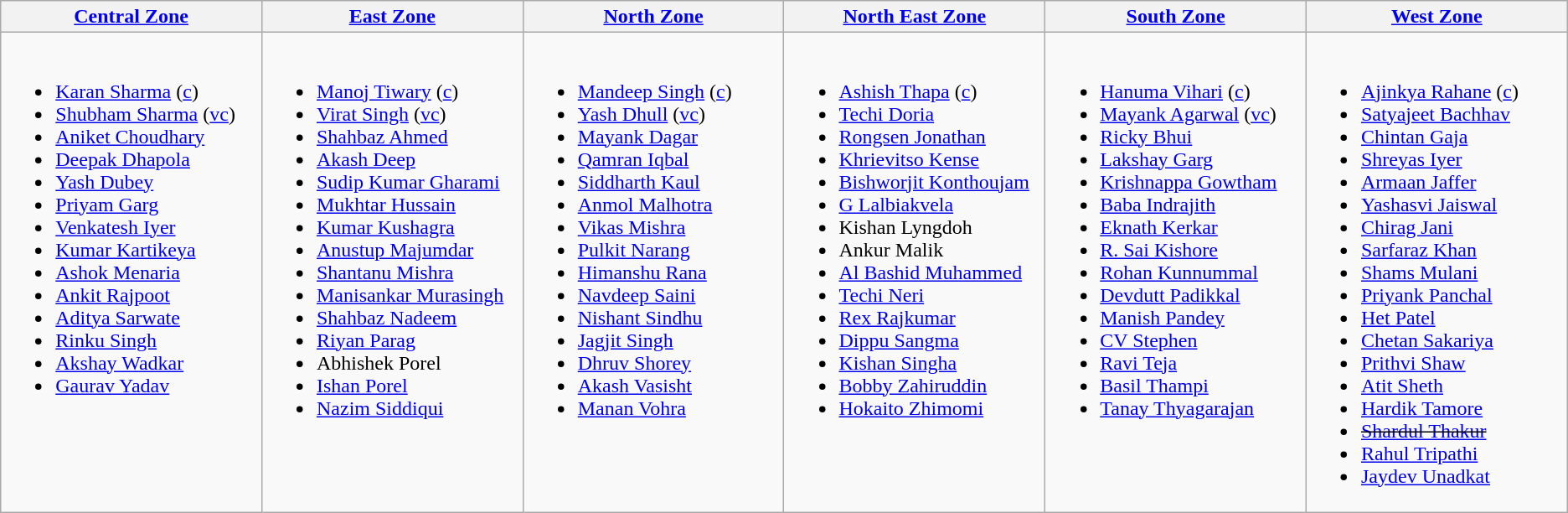<table class="wikitable">
<tr>
<th style="width:15%;"><a href='#'>Central Zone</a></th>
<th style="width:15%;"><a href='#'>East Zone</a></th>
<th style="width:15%;"><a href='#'>North Zone</a></th>
<th style="width:15%;"><a href='#'>North East Zone</a></th>
<th style="width:15%;"><a href='#'>South Zone</a></th>
<th style="width:15%;"><a href='#'>West Zone</a></th>
</tr>
<tr style="vertical-align:top">
<td><br><ul><li><a href='#'>Karan Sharma</a> (<a href='#'>c</a>)</li><li><a href='#'>Shubham Sharma</a> (<a href='#'>vc</a>)</li><li><a href='#'>Aniket Choudhary</a></li><li><a href='#'>Deepak Dhapola</a></li><li><a href='#'>Yash Dubey</a></li><li><a href='#'>Priyam Garg</a></li><li><a href='#'>Venkatesh Iyer</a></li><li><a href='#'>Kumar Kartikeya</a></li><li><a href='#'>Ashok Menaria</a></li><li><a href='#'>Ankit Rajpoot</a></li><li><a href='#'>Aditya Sarwate</a></li><li><a href='#'>Rinku Singh</a></li><li><a href='#'>Akshay Wadkar</a></li><li><a href='#'>Gaurav Yadav</a></li></ul></td>
<td><br><ul><li><a href='#'>Manoj Tiwary</a> (<a href='#'>c</a>)</li><li><a href='#'>Virat Singh</a> (<a href='#'>vc</a>)</li><li><a href='#'>Shahbaz Ahmed</a></li><li><a href='#'>Akash Deep</a></li><li><a href='#'>Sudip Kumar Gharami</a></li><li><a href='#'>Mukhtar Hussain</a></li><li><a href='#'>Kumar Kushagra</a></li><li><a href='#'>Anustup Majumdar</a></li><li><a href='#'>Shantanu Mishra</a></li><li><a href='#'>Manisankar Murasingh</a></li><li><a href='#'>Shahbaz Nadeem</a></li><li><a href='#'>Riyan Parag</a></li><li>Abhishek Porel</li><li><a href='#'>Ishan Porel</a></li><li><a href='#'>Nazim Siddiqui</a></li></ul></td>
<td><br><ul><li><a href='#'>Mandeep Singh</a> (<a href='#'>c</a>)</li><li><a href='#'>Yash Dhull</a> (<a href='#'>vc</a>)</li><li><a href='#'>Mayank Dagar</a></li><li><a href='#'>Qamran Iqbal</a></li><li><a href='#'>Siddharth Kaul</a></li><li><a href='#'>Anmol Malhotra</a></li><li><a href='#'>Vikas Mishra</a></li><li><a href='#'>Pulkit Narang</a></li><li><a href='#'>Himanshu Rana</a></li><li><a href='#'>Navdeep Saini</a></li><li><a href='#'>Nishant Sindhu</a></li><li><a href='#'>Jagjit Singh</a></li><li><a href='#'>Dhruv Shorey</a></li><li><a href='#'>Akash Vasisht</a></li><li><a href='#'>Manan Vohra</a></li></ul></td>
<td><br><ul><li><a href='#'>Ashish Thapa</a> (<a href='#'>c</a>)</li><li><a href='#'>Techi Doria</a></li><li><a href='#'>Rongsen Jonathan</a></li><li><a href='#'>Khrievitso Kense</a></li><li><a href='#'>Bishworjit Konthoujam</a></li><li><a href='#'>G Lalbiakvela</a></li><li>Kishan Lyngdoh</li><li>Ankur Malik</li><li><a href='#'>Al Bashid Muhammed</a></li><li><a href='#'>Techi Neri</a></li><li><a href='#'>Rex Rajkumar</a></li><li><a href='#'>Dippu Sangma</a></li><li><a href='#'>Kishan Singha</a></li><li><a href='#'>Bobby Zahiruddin</a></li><li><a href='#'>Hokaito Zhimomi</a></li></ul></td>
<td><br><ul><li><a href='#'>Hanuma Vihari</a> (<a href='#'>c</a>)</li><li><a href='#'>Mayank Agarwal</a> (<a href='#'>vc</a>)</li><li><a href='#'>Ricky Bhui</a></li><li><a href='#'>Lakshay Garg</a></li><li><a href='#'>Krishnappa Gowtham</a></li><li><a href='#'>Baba Indrajith</a></li><li><a href='#'>Eknath Kerkar</a></li><li><a href='#'>R. Sai Kishore</a></li><li><a href='#'>Rohan Kunnummal</a></li><li><a href='#'>Devdutt Padikkal</a></li><li><a href='#'>Manish Pandey</a></li><li><a href='#'>CV Stephen</a></li><li><a href='#'>Ravi Teja</a></li><li><a href='#'>Basil Thampi</a></li><li><a href='#'>Tanay Thyagarajan</a></li></ul></td>
<td><br><ul><li><a href='#'>Ajinkya Rahane</a> (<a href='#'>c</a>)</li><li><a href='#'>Satyajeet Bachhav</a></li><li><a href='#'>Chintan Gaja</a></li><li><a href='#'>Shreyas Iyer</a></li><li><a href='#'>Armaan Jaffer</a></li><li><a href='#'>Yashasvi Jaiswal</a></li><li><a href='#'>Chirag Jani</a></li><li><a href='#'>Sarfaraz Khan</a></li><li><a href='#'>Shams Mulani</a></li><li><a href='#'>Priyank Panchal</a></li><li><a href='#'>Het Patel</a></li><li><a href='#'>Chetan Sakariya</a></li><li><a href='#'>Prithvi Shaw</a></li><li><a href='#'>Atit Sheth</a></li><li><a href='#'>Hardik Tamore</a></li><li><s><a href='#'>Shardul Thakur</a></s> </li><li><a href='#'>Rahul Tripathi</a></li><li><a href='#'>Jaydev Unadkat</a></li></ul></td>
</tr>
</table>
